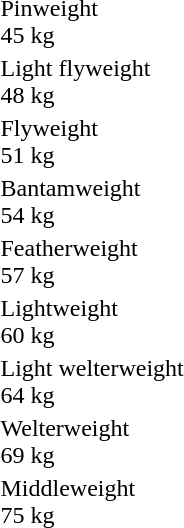<table>
<tr>
<td rowspan="2">Pinweight <br> 45 kg</td>
<td rowspan="2"></td>
<td rowspan="2"></td>
<td></td>
</tr>
<tr>
<td></td>
</tr>
<tr>
<td rowspan="2">Light flyweight <br> 48 kg</td>
<td rowspan="2"></td>
<td rowspan="2"></td>
<td nowrap></td>
</tr>
<tr>
<td></td>
</tr>
<tr>
<td rowspan="2">Flyweight <br> 51 kg</td>
<td rowspan="2"></td>
<td rowspan="2"></td>
<td></td>
</tr>
<tr>
<td></td>
</tr>
<tr>
<td rowspan="2">Bantamweight <br> 54 kg</td>
<td rowspan="2"></td>
<td rowspan="2" nowrap></td>
<td></td>
</tr>
<tr>
<td></td>
</tr>
<tr>
<td rowspan="2">Featherweight <br> 57 kg</td>
<td rowspan="2"></td>
<td rowspan="2"></td>
<td></td>
</tr>
<tr>
<td></td>
</tr>
<tr>
<td rowspan="2">Lightweight <br> 60 kg</td>
<td rowspan="2"></td>
<td rowspan="2"></td>
<td></td>
</tr>
<tr>
<td></td>
</tr>
<tr>
<td rowspan="2" nowrap>Light welterweight <br> 64 kg</td>
<td rowspan="2"></td>
<td rowspan="2"></td>
<td></td>
</tr>
<tr>
<td></td>
</tr>
<tr>
<td rowspan="2">Welterweight <br> 69 kg</td>
<td rowspan="2"></td>
<td rowspan="2"></td>
<td></td>
</tr>
<tr>
<td></td>
</tr>
<tr>
<td rowspan="2">Middleweight <br> 75 kg</td>
<td rowspan="2" nowrap></td>
<td rowspan="2"></td>
<td></td>
</tr>
<tr>
<td></td>
</tr>
</table>
